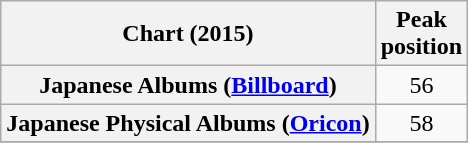<table class="wikitable plainrowheaders" style="text-align:center;">
<tr>
<th scope="col">Chart (2015)</th>
<th scope="col">Peak<br>position</th>
</tr>
<tr>
<th scope="row">Japanese Albums (<a href='#'>Billboard</a>)</th>
<td>56</td>
</tr>
<tr>
<th scope="row">Japanese Physical Albums (<a href='#'>Oricon</a>)</th>
<td>58</td>
</tr>
<tr>
</tr>
</table>
